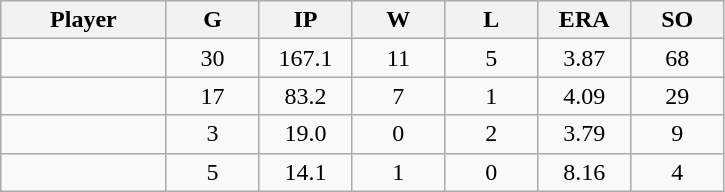<table class="wikitable sortable">
<tr>
<th bgcolor="#DDDDFF" width="16%">Player</th>
<th bgcolor="#DDDDFF" width="9%">G</th>
<th bgcolor="#DDDDFF" width="9%">IP</th>
<th bgcolor="#DDDDFF" width="9%">W</th>
<th bgcolor="#DDDDFF" width="9%">L</th>
<th bgcolor="#DDDDFF" width="9%">ERA</th>
<th bgcolor="#DDDDFF" width="9%">SO</th>
</tr>
<tr align="center">
<td></td>
<td>30</td>
<td>167.1</td>
<td>11</td>
<td>5</td>
<td>3.87</td>
<td>68</td>
</tr>
<tr align="center">
<td></td>
<td>17</td>
<td>83.2</td>
<td>7</td>
<td>1</td>
<td>4.09</td>
<td>29</td>
</tr>
<tr align="center">
<td></td>
<td>3</td>
<td>19.0</td>
<td>0</td>
<td>2</td>
<td>3.79</td>
<td>9</td>
</tr>
<tr align="center">
<td></td>
<td>5</td>
<td>14.1</td>
<td>1</td>
<td>0</td>
<td>8.16</td>
<td>4</td>
</tr>
</table>
